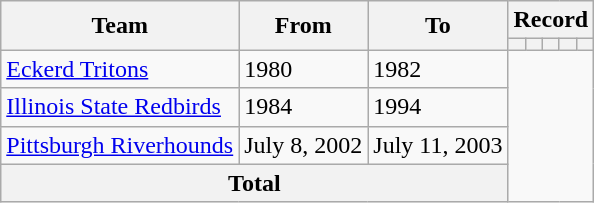<table class=wikitable style=text-align:center>
<tr>
<th rowspan=2>Team</th>
<th rowspan=2>From</th>
<th rowspan=2>To</th>
<th colspan=5>Record</th>
</tr>
<tr>
<th></th>
<th></th>
<th></th>
<th></th>
<th></th>
</tr>
<tr>
<td align=left><a href='#'>Eckerd Tritons</a></td>
<td align=left>1980</td>
<td align=left>1982<br></td>
</tr>
<tr>
<td align=left><a href='#'>Illinois State Redbirds</a></td>
<td align=left>1984</td>
<td align=left>1994<br></td>
</tr>
<tr>
<td align=left><a href='#'>Pittsburgh Riverhounds</a></td>
<td align=left>July 8, 2002</td>
<td align=left>July 11, 2003<br></td>
</tr>
<tr>
<th colspan="3">Total<br></th>
</tr>
</table>
